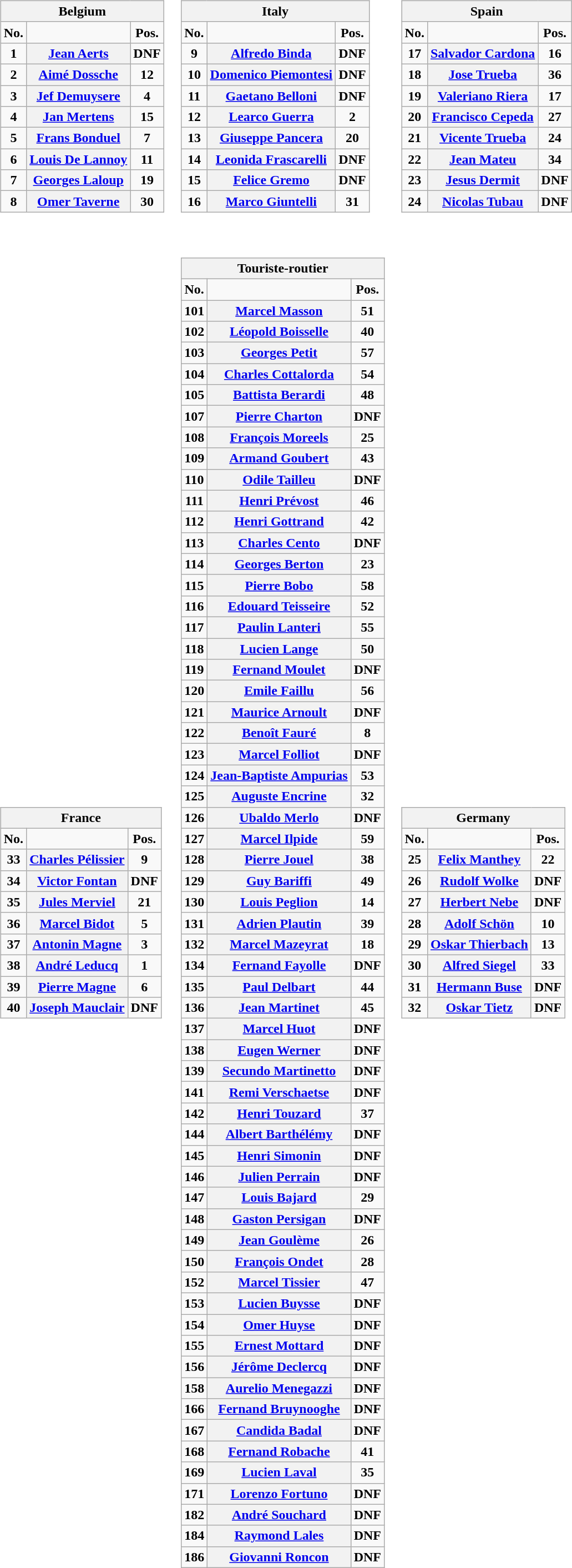<table>
<tr>
<th><br><table class="wikitable">
<tr>
<th colspan="3">Belgium</th>
</tr>
<tr>
<td>No.</td>
<td></td>
<td>Pos.</td>
</tr>
<tr>
<td>1</td>
<th><a href='#'>Jean Aerts</a></th>
<td>DNF</td>
</tr>
<tr>
<td>2</td>
<th><a href='#'>Aimé Dossche</a></th>
<td>12</td>
</tr>
<tr>
<td>3</td>
<th><a href='#'>Jef Demuysere</a></th>
<td>4</td>
</tr>
<tr>
<td>4</td>
<th><a href='#'>Jan Mertens</a></th>
<td>15</td>
</tr>
<tr>
<td>5</td>
<th><a href='#'>Frans Bonduel</a></th>
<td>7</td>
</tr>
<tr>
<td>6</td>
<th><a href='#'>Louis De Lannoy</a></th>
<td>11</td>
</tr>
<tr>
<td>7</td>
<th><a href='#'>Georges Laloup</a></th>
<td>19</td>
</tr>
<tr>
<td>8</td>
<th><a href='#'>Omer Taverne</a></th>
<td>30</td>
</tr>
</table>
</th>
<th><br><table class="wikitable">
<tr>
<th colspan="3">Italy</th>
</tr>
<tr>
<td>No.</td>
<td></td>
<td>Pos.</td>
</tr>
<tr>
<td>9</td>
<th><a href='#'>Alfredo Binda</a></th>
<td>DNF</td>
</tr>
<tr>
<td>10</td>
<th><a href='#'>Domenico Piemontesi</a></th>
<td>DNF</td>
</tr>
<tr>
<td>11</td>
<th><a href='#'>Gaetano Belloni</a></th>
<td>DNF</td>
</tr>
<tr>
<td>12</td>
<th><a href='#'>Learco Guerra</a></th>
<td>2</td>
</tr>
<tr>
<td>13</td>
<th><a href='#'>Giuseppe Pancera</a></th>
<td>20</td>
</tr>
<tr>
<td>14</td>
<th><a href='#'>Leonida Frascarelli</a></th>
<td>DNF</td>
</tr>
<tr>
<td>15</td>
<th><a href='#'>Felice Gremo</a></th>
<td>DNF</td>
</tr>
<tr>
<td>16</td>
<th><a href='#'>Marco Giuntelli</a></th>
<td>31</td>
</tr>
</table>
</th>
<th><br><table class="wikitable">
<tr>
<th colspan="3">Spain</th>
</tr>
<tr>
<td>No.</td>
<td></td>
<td>Pos.</td>
</tr>
<tr>
<td>17</td>
<th><a href='#'>Salvador Cardona</a></th>
<td>16</td>
</tr>
<tr>
<td>18</td>
<th><a href='#'>Jose Trueba</a></th>
<td>36</td>
</tr>
<tr>
<td>19</td>
<th><a href='#'>Valeriano Riera</a></th>
<td>17</td>
</tr>
<tr>
<td>20</td>
<th><a href='#'>Francisco Cepeda</a></th>
<td>27</td>
</tr>
<tr>
<td>21</td>
<th><a href='#'>Vicente Trueba</a></th>
<td>24</td>
</tr>
<tr>
<td>22</td>
<th><a href='#'>Jean Mateu</a></th>
<td>34</td>
</tr>
<tr>
<td>23</td>
<th><a href='#'>Jesus Dermit</a></th>
<td>DNF</td>
</tr>
<tr>
<td>24</td>
<th><a href='#'>Nicolas Tubau</a></th>
<td>DNF</td>
</tr>
</table>
</th>
</tr>
<tr>
<th><br><table class="wikitable">
<tr>
<th colspan="3">France</th>
</tr>
<tr>
<td>No.</td>
<td></td>
<td>Pos.</td>
</tr>
<tr>
<td>33</td>
<th><a href='#'>Charles Pélissier</a></th>
<td>9</td>
</tr>
<tr>
<td>34</td>
<th><a href='#'>Victor Fontan</a></th>
<td>DNF</td>
</tr>
<tr>
<td>35</td>
<th><a href='#'>Jules Merviel</a></th>
<td>21</td>
</tr>
<tr>
<td>36</td>
<th><a href='#'>Marcel Bidot</a></th>
<td>5</td>
</tr>
<tr>
<td>37</td>
<th><a href='#'>Antonin Magne</a></th>
<td>3</td>
</tr>
<tr>
<td>38</td>
<th><a href='#'>André Leducq</a></th>
<td>1</td>
</tr>
<tr>
<td>39</td>
<th><a href='#'>Pierre Magne</a></th>
<td>6</td>
</tr>
<tr>
<td>40</td>
<th><a href='#'>Joseph Mauclair</a></th>
<td>DNF</td>
</tr>
</table>
</th>
<th><br><table class="wikitable">
<tr>
<th colspan="3">Touriste-routier</th>
</tr>
<tr>
<td>No.</td>
<td></td>
<td>Pos.</td>
</tr>
<tr>
<td>101</td>
<th><a href='#'>Marcel Masson</a></th>
<td>51</td>
</tr>
<tr>
<td>102</td>
<th><a href='#'>Léopold Boisselle</a></th>
<td>40</td>
</tr>
<tr>
<td>103</td>
<th><a href='#'>Georges Petit</a></th>
<td>57</td>
</tr>
<tr>
<td>104</td>
<th><a href='#'>Charles Cottalorda</a></th>
<td>54</td>
</tr>
<tr>
<td>105</td>
<th><a href='#'>Battista Berardi</a></th>
<td>48</td>
</tr>
<tr>
<td>107</td>
<th><a href='#'>Pierre Charton</a></th>
<td>DNF</td>
</tr>
<tr>
<td>108</td>
<th><a href='#'>François Moreels</a></th>
<td>25</td>
</tr>
<tr>
<td>109</td>
<th><a href='#'>Armand Goubert</a></th>
<td>43</td>
</tr>
<tr>
<td>110</td>
<th><a href='#'>Odile Tailleu</a></th>
<td>DNF</td>
</tr>
<tr>
<td>111</td>
<th><a href='#'>Henri Prévost</a></th>
<td>46</td>
</tr>
<tr>
<td>112</td>
<th><a href='#'>Henri Gottrand</a></th>
<td>42</td>
</tr>
<tr>
<td>113</td>
<th><a href='#'>Charles Cento</a></th>
<td>DNF</td>
</tr>
<tr>
<td>114</td>
<th><a href='#'>Georges Berton</a></th>
<td>23</td>
</tr>
<tr>
<td>115</td>
<th><a href='#'>Pierre Bobo</a></th>
<td>58</td>
</tr>
<tr>
<td>116</td>
<th><a href='#'>Edouard Teisseire</a></th>
<td>52</td>
</tr>
<tr>
<td>117</td>
<th><a href='#'>Paulin Lanteri</a></th>
<td>55</td>
</tr>
<tr>
<td>118</td>
<th><a href='#'>Lucien Lange</a></th>
<td>50</td>
</tr>
<tr>
<td>119</td>
<th><a href='#'>Fernand Moulet</a></th>
<td>DNF</td>
</tr>
<tr>
<td>120</td>
<th><a href='#'>Emile Faillu</a></th>
<td>56</td>
</tr>
<tr>
<td>121</td>
<th><a href='#'>Maurice Arnoult</a></th>
<td>DNF</td>
</tr>
<tr>
<td>122</td>
<th><a href='#'>Benoît Fauré</a></th>
<td>8</td>
</tr>
<tr>
<td>123</td>
<th><a href='#'>Marcel Folliot</a></th>
<td>DNF</td>
</tr>
<tr>
<td>124</td>
<th><a href='#'>Jean-Baptiste Ampurias</a></th>
<td>53</td>
</tr>
<tr>
<td>125</td>
<th><a href='#'>Auguste Encrine</a></th>
<td>32</td>
</tr>
<tr>
<td>126</td>
<th><a href='#'>Ubaldo Merlo</a></th>
<td>DNF</td>
</tr>
<tr>
<td>127</td>
<th><a href='#'>Marcel Ilpide</a></th>
<td>59</td>
</tr>
<tr>
<td>128</td>
<th><a href='#'>Pierre Jouel</a></th>
<td>38</td>
</tr>
<tr>
<td>129</td>
<th><a href='#'>Guy Bariffi</a></th>
<td>49</td>
</tr>
<tr>
<td>130</td>
<th><a href='#'>Louis Peglion</a></th>
<td>14</td>
</tr>
<tr>
<td>131</td>
<th><a href='#'>Adrien Plautin</a></th>
<td>39</td>
</tr>
<tr>
<td>132</td>
<th><a href='#'>Marcel Mazeyrat</a></th>
<td>18</td>
</tr>
<tr>
<td>134</td>
<th><a href='#'>Fernand Fayolle</a></th>
<td>DNF</td>
</tr>
<tr>
<td>135</td>
<th><a href='#'>Paul Delbart</a></th>
<td>44</td>
</tr>
<tr>
<td>136</td>
<th><a href='#'>Jean Martinet</a></th>
<td>45</td>
</tr>
<tr>
<td>137</td>
<th><a href='#'>Marcel Huot</a></th>
<td>DNF</td>
</tr>
<tr>
<td>138</td>
<th><a href='#'>Eugen Werner</a></th>
<td>DNF</td>
</tr>
<tr>
<td>139</td>
<th><a href='#'>Secundo Martinetto</a></th>
<td>DNF</td>
</tr>
<tr>
<td>141</td>
<th><a href='#'>Remi Verschaetse</a></th>
<td>DNF</td>
</tr>
<tr>
<td>142</td>
<th><a href='#'>Henri Touzard</a></th>
<td>37</td>
</tr>
<tr>
<td>144</td>
<th><a href='#'>Albert Barthélémy</a></th>
<td>DNF</td>
</tr>
<tr>
<td>145</td>
<th><a href='#'>Henri Simonin</a></th>
<td>DNF</td>
</tr>
<tr>
<td>146</td>
<th><a href='#'>Julien Perrain</a></th>
<td>DNF</td>
</tr>
<tr>
<td>147</td>
<th><a href='#'>Louis Bajard</a></th>
<td>29</td>
</tr>
<tr>
<td>148</td>
<th><a href='#'>Gaston Persigan</a></th>
<td>DNF</td>
</tr>
<tr>
<td>149</td>
<th><a href='#'>Jean Goulème</a></th>
<td>26</td>
</tr>
<tr>
<td>150</td>
<th><a href='#'>François Ondet</a></th>
<td>28</td>
</tr>
<tr>
<td>152</td>
<th><a href='#'>Marcel Tissier</a></th>
<td>47</td>
</tr>
<tr>
<td>153</td>
<th><a href='#'>Lucien Buysse</a></th>
<td>DNF</td>
</tr>
<tr>
<td>154</td>
<th><a href='#'>Omer Huyse</a></th>
<td>DNF</td>
</tr>
<tr>
<td>155</td>
<th><a href='#'>Ernest Mottard</a></th>
<td>DNF</td>
</tr>
<tr>
<td>156</td>
<th><a href='#'>Jérôme Declercq</a></th>
<td>DNF</td>
</tr>
<tr>
<td>158</td>
<th><a href='#'>Aurelio Menegazzi</a></th>
<td>DNF</td>
</tr>
<tr>
<td>166</td>
<th><a href='#'>Fernand Bruynooghe</a></th>
<td>DNF</td>
</tr>
<tr>
<td>167</td>
<th><a href='#'>Candida Badal</a></th>
<td>DNF</td>
</tr>
<tr>
<td>168</td>
<th><a href='#'>Fernand Robache</a></th>
<td>41</td>
</tr>
<tr>
<td>169</td>
<th><a href='#'>Lucien Laval</a></th>
<td>35</td>
</tr>
<tr>
<td>171</td>
<th><a href='#'>Lorenzo Fortuno</a></th>
<td>DNF</td>
</tr>
<tr>
<td>182</td>
<th><a href='#'>André Souchard</a></th>
<td>DNF</td>
</tr>
<tr>
<td>184</td>
<th><a href='#'>Raymond Lales</a></th>
<td>DNF</td>
</tr>
<tr>
<td>186</td>
<th><a href='#'>Giovanni Roncon</a></th>
<td>DNF</td>
</tr>
</table>
</th>
<th><br><table class="wikitable">
<tr>
<th colspan="3">Germany</th>
</tr>
<tr>
<td>No.</td>
<td></td>
<td>Pos.</td>
</tr>
<tr>
<td>25</td>
<th><a href='#'>Felix Manthey</a></th>
<td>22</td>
</tr>
<tr>
<td>26</td>
<th><a href='#'>Rudolf Wolke</a></th>
<td>DNF</td>
</tr>
<tr>
<td>27</td>
<th><a href='#'>Herbert Nebe</a></th>
<td>DNF</td>
</tr>
<tr>
<td>28</td>
<th><a href='#'>Adolf Schön</a></th>
<td>10</td>
</tr>
<tr>
<td>29</td>
<th><a href='#'>Oskar Thierbach</a></th>
<td>13</td>
</tr>
<tr>
<td>30</td>
<th><a href='#'>Alfred Siegel</a></th>
<td>33</td>
</tr>
<tr>
<td>31</td>
<th><a href='#'>Hermann Buse</a></th>
<td>DNF</td>
</tr>
<tr>
<td>32</td>
<th><a href='#'>Oskar Tietz</a></th>
<td>DNF</td>
</tr>
</table>
</th>
</tr>
</table>
